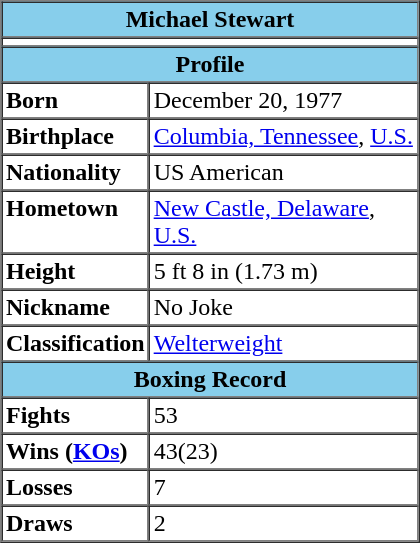<table border="1" cellspacing="0" cellpadding="2" width="280" style="margin-left:3px" align="right">
<tr>
<th align="center" bgcolor="skyblue" colspan="3"><strong>Michael Stewart</strong></th>
</tr>
<tr>
<td align="center" colspan="3"></td>
</tr>
<tr>
<th align="center" bgcolor="skyblue" colspan="3">Profile</th>
</tr>
<tr>
<th align="left" valign="top">Born</th>
<td colspan="2" valign="top">December 20, 1977</td>
</tr>
<tr>
<th align="left" valign="top">Birthplace</th>
<td colspan="2" valign="top"><a href='#'>Columbia, Tennessee</a>, <a href='#'>U.S.</a></td>
</tr>
<tr>
<th align="left" valign="top">Nationality</th>
<td colspan="2" valign="top">US American</td>
</tr>
<tr>
<th align="left" valign="top">Hometown</th>
<td colspan="2" valign="top"><a href='#'>New Castle, Delaware</a>, <a href='#'>U.S.</a></td>
</tr>
<tr>
<th align="left" valign="top">Height</th>
<td colspan="2" valign="top">5 ft 8 in (1.73 m)</td>
</tr>
<tr>
<th align="left" valign="top">Nickname</th>
<td colspan="2" valign="top">No Joke</td>
</tr>
<tr>
<th align="left" valign="top">Classification</th>
<td colspan="2" valign="top"><a href='#'>Welterweight</a></td>
</tr>
<tr>
<th align="center" bgcolor="skyblue" colspan="3">Boxing Record</th>
</tr>
<tr>
<th align="left" valign="top">Fights</th>
<td colspan="2" valign="top">53</td>
</tr>
<tr>
<th align="left" valign="top">Wins (<a href='#'>KOs</a>)</th>
<td colspan="2" valign="top">43(23)</td>
</tr>
<tr>
<th align="left" valign="top">Losses</th>
<td colspan="2" valign="top">7</td>
</tr>
<tr>
<th align="left" valign="top">Draws</th>
<td colspan="2" valign="top">2</td>
</tr>
</table>
